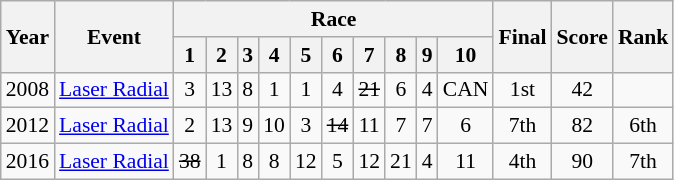<table class=wikitable style="font-size:90%">
<tr>
<th rowspan="2">Year</th>
<th rowspan="2">Event</th>
<th colspan="10">Race</th>
<th rowspan="2">Final</th>
<th rowspan="2">Score</th>
<th rowspan="2">Rank</th>
</tr>
<tr>
<th>1</th>
<th>2</th>
<th>3</th>
<th>4</th>
<th>5</th>
<th>6</th>
<th>7</th>
<th>8</th>
<th>9</th>
<th>10</th>
</tr>
<tr>
<td>2008</td>
<td><a href='#'>Laser Radial</a></td>
<td align=center>3</td>
<td align=center>13</td>
<td align=center>8</td>
<td align=center>1</td>
<td align=center>1</td>
<td align=center>4</td>
<td align=center><s>21</s></td>
<td align=center>6</td>
<td align=center>4</td>
<td align=center>CAN</td>
<td align=center>1st</td>
<td align=center>42</td>
<td align=center></td>
</tr>
<tr>
<td>2012</td>
<td><a href='#'>Laser Radial</a></td>
<td align=center>2</td>
<td align=center>13</td>
<td align=center>9</td>
<td align=center>10</td>
<td align=center>3</td>
<td align=center><s>14</s></td>
<td align=center>11</td>
<td align=center>7</td>
<td align=center>7</td>
<td align=center>6</td>
<td align=center>7th</td>
<td align=center>82</td>
<td align=center>6th</td>
</tr>
<tr>
<td>2016</td>
<td><a href='#'>Laser Radial</a></td>
<td align=center><s>38</s></td>
<td align=center>1</td>
<td align=center>8</td>
<td align=center>8</td>
<td align=center>12</td>
<td align=center>5</td>
<td align=center>12</td>
<td align=center>21</td>
<td align=center>4</td>
<td align=center>11</td>
<td align=center>4th</td>
<td align=center>90</td>
<td align=center>7th</td>
</tr>
</table>
